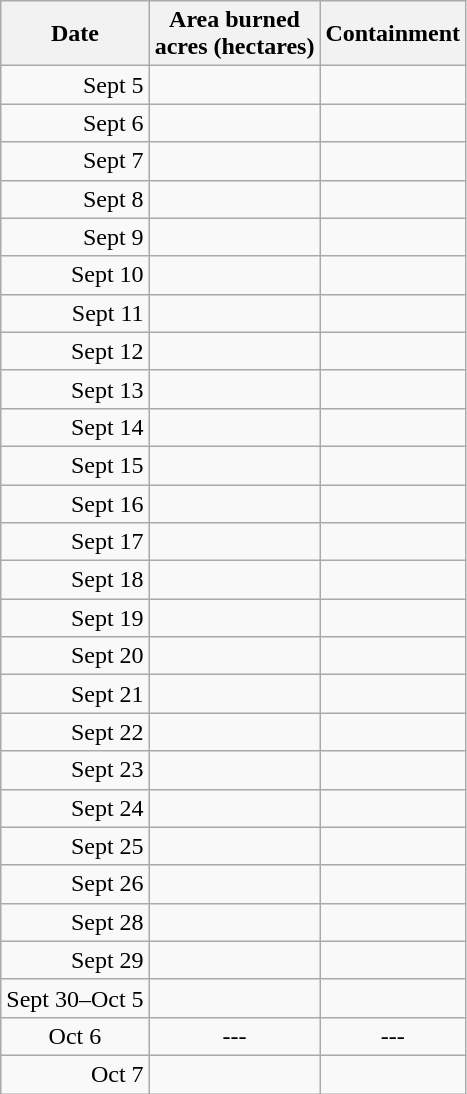<table class="wikitable" style="text-align: right;">
<tr>
<th>Date</th>
<th>Area burned<br>acres (hectares)</th>
<th>Containment</th>
</tr>
<tr>
<td>Sept 5</td>
<td></td>
<td style="text-align: left;"></td>
</tr>
<tr>
<td>Sept 6</td>
<td></td>
<td style="text-align: left;"></td>
</tr>
<tr>
<td>Sept 7</td>
<td></td>
<td style="text-align: left;"></td>
</tr>
<tr>
<td>Sept 8</td>
<td></td>
<td style="text-align: left;"></td>
</tr>
<tr>
<td>Sept 9</td>
<td></td>
<td style="text-align: left;"></td>
</tr>
<tr>
<td>Sept 10</td>
<td></td>
<td style="text-align: left;"></td>
</tr>
<tr>
<td>Sept 11</td>
<td></td>
<td style="text-align: left;"></td>
</tr>
<tr>
<td>Sept 12</td>
<td></td>
<td style="text-align: left;"></td>
</tr>
<tr>
<td>Sept 13</td>
<td></td>
<td style="text-align: left;"></td>
</tr>
<tr>
<td>Sept 14</td>
<td></td>
<td style="text-align: left;"></td>
</tr>
<tr>
<td>Sept 15</td>
<td></td>
<td style="text-align: left;"></td>
</tr>
<tr>
<td>Sept 16</td>
<td></td>
<td style="text-align: left;"></td>
</tr>
<tr>
<td>Sept 17</td>
<td></td>
<td style="text-align: left;"></td>
</tr>
<tr>
<td>Sept 18</td>
<td></td>
<td style="text-align: left;"></td>
</tr>
<tr>
<td>Sept 19</td>
<td></td>
<td style="text-align: left;"></td>
</tr>
<tr>
<td>Sept 20</td>
<td></td>
<td style="text-align: left;"></td>
</tr>
<tr>
<td>Sept 21</td>
<td></td>
<td style="text-align: left;"></td>
</tr>
<tr>
<td>Sept 22</td>
<td></td>
<td style="text-align: left;"></td>
</tr>
<tr>
<td>Sept 23</td>
<td></td>
<td style="text-align: left;"></td>
</tr>
<tr>
<td>Sept 24</td>
<td></td>
<td style="text-align: left;"></td>
</tr>
<tr>
<td>Sept 25</td>
<td></td>
<td style="text-align: left;"></td>
</tr>
<tr>
<td>Sept 26</td>
<td></td>
<td style="text-align: left;"></td>
</tr>
<tr>
<td>Sept 28</td>
<td></td>
<td style="text-align: left;"></td>
</tr>
<tr>
<td>Sept 29</td>
<td></td>
<td style="text-align: left;"></td>
</tr>
<tr>
<td>Sept 30–Oct 5</td>
<td></td>
<td style="text-align: left;"></td>
</tr>
<tr>
<td style="text-align: center;">Oct 6</td>
<td style="text-align: center;">---</td>
<td style="text-align: center;">---</td>
</tr>
<tr>
<td>Oct 7</td>
<td></td>
<td style="text-align: left;"></td>
</tr>
</table>
